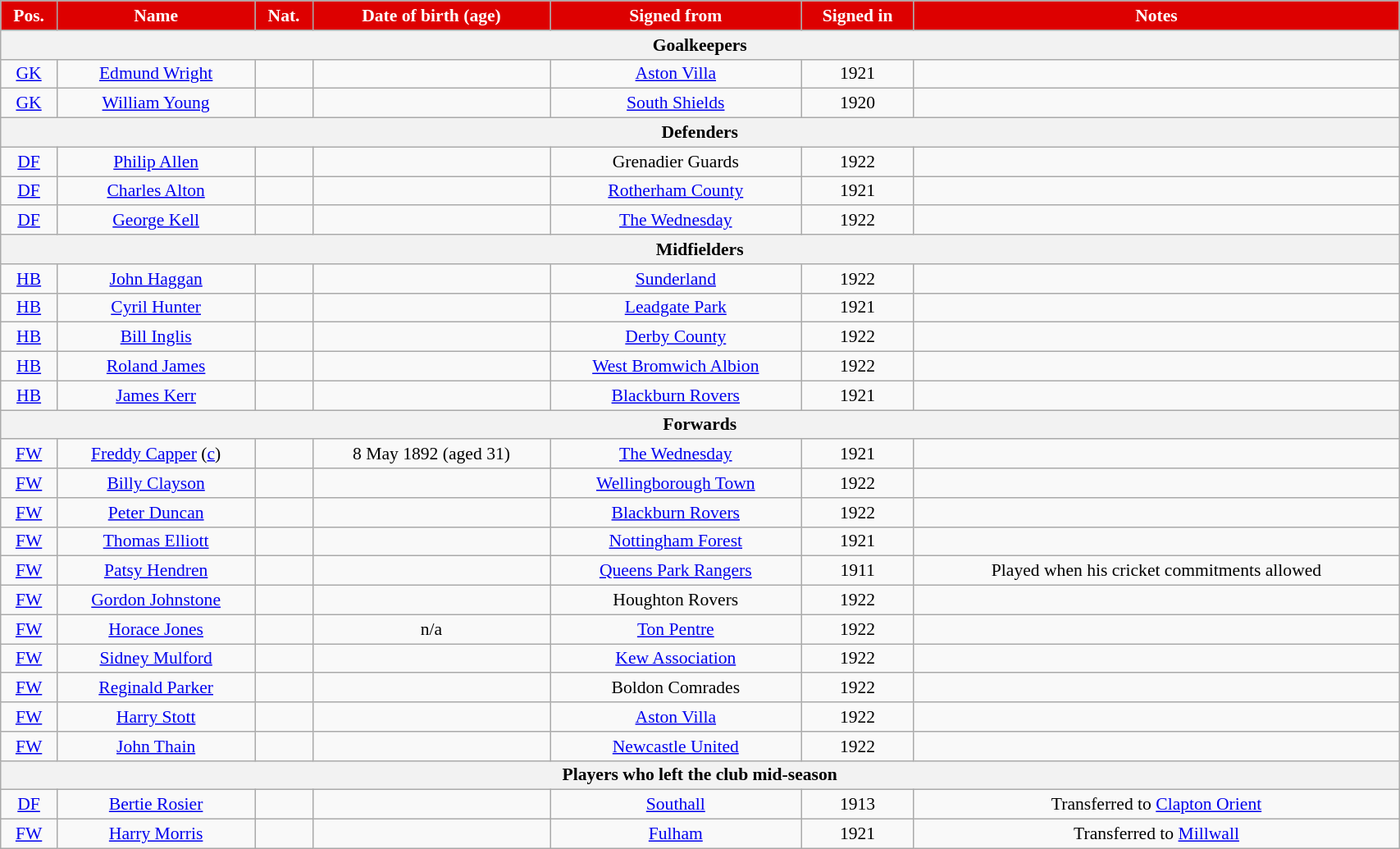<table class="wikitable"  style="text-align:center; font-size:90%; width:90%;">
<tr>
<th style="background:#d00; color:white; text-align:center;">Pos.</th>
<th style="background:#d00; color:white; text-align:center;">Name</th>
<th style="background:#d00; color:white; text-align:center;">Nat.</th>
<th style="background:#d00; color:white; text-align:center;">Date of birth (age)</th>
<th style="background:#d00; color:white; text-align:center;">Signed from</th>
<th style="background:#d00; color:white; text-align:center;">Signed in</th>
<th style="background:#d00; color:white; text-align:center;">Notes</th>
</tr>
<tr>
<th colspan="7">Goalkeepers</th>
</tr>
<tr>
<td><a href='#'>GK</a></td>
<td><a href='#'>Edmund Wright</a></td>
<td></td>
<td></td>
<td><a href='#'>Aston Villa</a></td>
<td>1921</td>
<td></td>
</tr>
<tr>
<td><a href='#'>GK</a></td>
<td><a href='#'>William Young</a></td>
<td></td>
<td></td>
<td><a href='#'>South Shields</a></td>
<td>1920</td>
<td></td>
</tr>
<tr>
<th colspan="7">Defenders</th>
</tr>
<tr>
<td><a href='#'>DF</a></td>
<td><a href='#'>Philip Allen</a></td>
<td></td>
<td></td>
<td>Grenadier Guards</td>
<td>1922</td>
<td></td>
</tr>
<tr>
<td><a href='#'>DF</a></td>
<td><a href='#'>Charles Alton</a></td>
<td></td>
<td></td>
<td><a href='#'>Rotherham County</a></td>
<td>1921</td>
<td></td>
</tr>
<tr>
<td><a href='#'>DF</a></td>
<td><a href='#'>George Kell</a></td>
<td></td>
<td></td>
<td><a href='#'>The Wednesday</a></td>
<td>1922</td>
<td></td>
</tr>
<tr>
<th colspan="7">Midfielders</th>
</tr>
<tr>
<td><a href='#'>HB</a></td>
<td><a href='#'>John Haggan</a></td>
<td></td>
<td></td>
<td><a href='#'>Sunderland</a></td>
<td>1922</td>
<td></td>
</tr>
<tr>
<td><a href='#'>HB</a></td>
<td><a href='#'>Cyril Hunter</a></td>
<td></td>
<td></td>
<td><a href='#'>Leadgate Park</a></td>
<td>1921</td>
<td></td>
</tr>
<tr>
<td><a href='#'>HB</a></td>
<td><a href='#'>Bill Inglis</a></td>
<td></td>
<td></td>
<td><a href='#'>Derby County</a></td>
<td>1922</td>
<td></td>
</tr>
<tr>
<td><a href='#'>HB</a></td>
<td><a href='#'>Roland James</a></td>
<td></td>
<td></td>
<td><a href='#'>West Bromwich Albion</a></td>
<td>1922</td>
<td></td>
</tr>
<tr>
<td><a href='#'>HB</a></td>
<td><a href='#'>James Kerr</a></td>
<td></td>
<td></td>
<td><a href='#'>Blackburn Rovers</a></td>
<td>1921</td>
<td></td>
</tr>
<tr>
<th colspan="7">Forwards</th>
</tr>
<tr>
<td><a href='#'>FW</a></td>
<td><a href='#'>Freddy Capper</a> (<a href='#'>c</a>)</td>
<td></td>
<td>8 May 1892 (aged 31)</td>
<td><a href='#'>The Wednesday</a></td>
<td>1921</td>
<td></td>
</tr>
<tr>
<td><a href='#'>FW</a></td>
<td><a href='#'>Billy Clayson</a></td>
<td></td>
<td></td>
<td><a href='#'>Wellingborough Town</a></td>
<td>1922</td>
<td></td>
</tr>
<tr>
<td><a href='#'>FW</a></td>
<td><a href='#'>Peter Duncan</a></td>
<td></td>
<td></td>
<td><a href='#'>Blackburn Rovers</a></td>
<td>1922</td>
<td></td>
</tr>
<tr>
<td><a href='#'>FW</a></td>
<td><a href='#'>Thomas Elliott</a></td>
<td></td>
<td></td>
<td><a href='#'>Nottingham Forest</a></td>
<td>1921</td>
<td></td>
</tr>
<tr>
<td><a href='#'>FW</a></td>
<td><a href='#'>Patsy Hendren</a></td>
<td></td>
<td></td>
<td><a href='#'>Queens Park Rangers</a></td>
<td>1911</td>
<td>Played when his cricket commitments allowed</td>
</tr>
<tr>
<td><a href='#'>FW</a></td>
<td><a href='#'>Gordon Johnstone</a></td>
<td></td>
<td></td>
<td>Houghton Rovers</td>
<td>1922</td>
<td></td>
</tr>
<tr>
<td><a href='#'>FW</a></td>
<td><a href='#'>Horace Jones</a></td>
<td></td>
<td>n/a</td>
<td><a href='#'>Ton Pentre</a></td>
<td>1922</td>
<td></td>
</tr>
<tr>
<td><a href='#'>FW</a></td>
<td><a href='#'>Sidney Mulford</a></td>
<td></td>
<td></td>
<td><a href='#'>Kew Association</a></td>
<td>1922</td>
<td></td>
</tr>
<tr>
<td><a href='#'>FW</a></td>
<td><a href='#'>Reginald Parker</a></td>
<td></td>
<td></td>
<td>Boldon Comrades</td>
<td>1922</td>
<td></td>
</tr>
<tr>
<td><a href='#'>FW</a></td>
<td><a href='#'>Harry Stott</a></td>
<td></td>
<td></td>
<td><a href='#'>Aston Villa</a></td>
<td>1922</td>
<td></td>
</tr>
<tr>
<td><a href='#'>FW</a></td>
<td><a href='#'>John Thain</a></td>
<td></td>
<td></td>
<td><a href='#'>Newcastle United</a></td>
<td>1922</td>
<td></td>
</tr>
<tr>
<th colspan="7">Players who left the club mid-season</th>
</tr>
<tr>
<td><a href='#'>DF</a></td>
<td><a href='#'>Bertie Rosier</a></td>
<td></td>
<td></td>
<td><a href='#'>Southall</a></td>
<td>1913</td>
<td>Transferred to <a href='#'>Clapton Orient</a></td>
</tr>
<tr>
<td><a href='#'>FW</a></td>
<td><a href='#'>Harry Morris</a></td>
<td></td>
<td></td>
<td><a href='#'>Fulham</a></td>
<td>1921</td>
<td>Transferred to <a href='#'>Millwall</a></td>
</tr>
</table>
